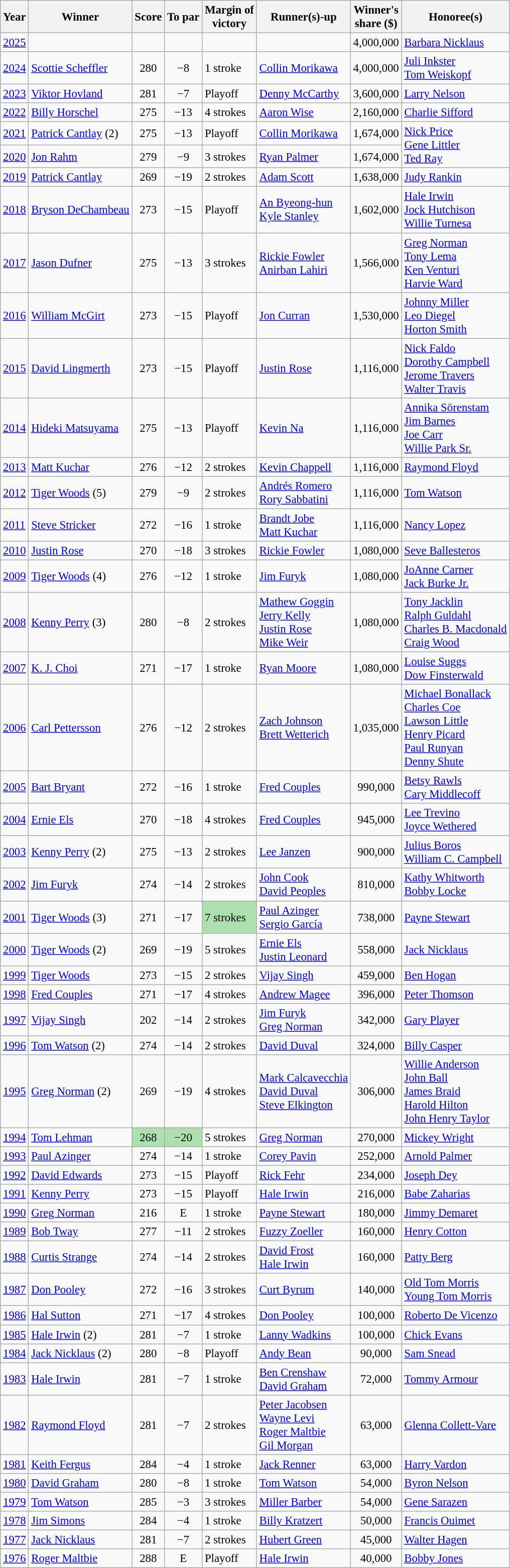<table class="wikitable" style="font-size:95%">
<tr>
<th>Year</th>
<th>Winner</th>
<th>Score</th>
<th>To par</th>
<th>Margin of<br>victory</th>
<th>Runner(s)-up</th>
<th>Winner's<br>share ($)</th>
<th>Honoree(s)</th>
</tr>
<tr>
<td><a href='#'>2025</a></td>
<td></td>
<td align=center></td>
<td align=center></td>
<td></td>
<td></td>
<td align=center>4,000,000</td>
<td><a href='#'>Barbara Nicklaus</a></td>
</tr>
<tr>
<td><a href='#'>2024</a></td>
<td> <a href='#'>Scottie Scheffler</a></td>
<td align=center>280</td>
<td align=center>−8</td>
<td>1 stroke</td>
<td> <a href='#'>Collin Morikawa</a></td>
<td align=center>4,000,000</td>
<td><a href='#'>Juli Inkster</a><br><a href='#'>Tom Weiskopf</a></td>
</tr>
<tr>
<td><a href='#'>2023</a></td>
<td> <a href='#'>Viktor Hovland</a></td>
<td align=center>281</td>
<td align=center>−7</td>
<td>Playoff</td>
<td> <a href='#'>Denny McCarthy</a></td>
<td align=center>3,600,000</td>
<td><a href='#'>Larry Nelson</a></td>
</tr>
<tr>
<td><a href='#'>2022</a></td>
<td> <a href='#'>Billy Horschel</a></td>
<td align=center>275</td>
<td align=center>−13</td>
<td>4 strokes</td>
<td> <a href='#'>Aaron Wise</a></td>
<td align=center>2,160,000</td>
<td><a href='#'>Charlie Sifford</a></td>
</tr>
<tr>
<td><a href='#'>2021</a></td>
<td> <a href='#'>Patrick Cantlay</a> (2)</td>
<td align=center>275</td>
<td align=center>−13</td>
<td>Playoff</td>
<td> <a href='#'>Collin Morikawa</a></td>
<td align=center>1,674,000</td>
<td rowspan=2><a href='#'>Nick Price</a><br><a href='#'>Gene Littler</a><br><a href='#'>Ted Ray</a></td>
</tr>
<tr>
<td><a href='#'>2020</a></td>
<td> <a href='#'>Jon Rahm</a></td>
<td align=center>279</td>
<td align=center>−9</td>
<td>3 strokes</td>
<td> <a href='#'>Ryan Palmer</a></td>
<td align=center>1,674,000</td>
</tr>
<tr>
<td><a href='#'>2019</a></td>
<td> <a href='#'>Patrick Cantlay</a></td>
<td align=center>269</td>
<td align=center>−19</td>
<td>2 strokes</td>
<td> <a href='#'>Adam Scott</a></td>
<td align=center>1,638,000</td>
<td><a href='#'>Judy Rankin</a></td>
</tr>
<tr>
<td><a href='#'>2018</a></td>
<td> <a href='#'>Bryson DeChambeau</a></td>
<td align=center>273</td>
<td align=center>−15</td>
<td>Playoff</td>
<td> <a href='#'>An Byeong-hun</a><br> <a href='#'>Kyle Stanley</a></td>
<td align=center>1,602,000</td>
<td><a href='#'>Hale Irwin</a><br><a href='#'>Jock Hutchison</a><br><a href='#'>Willie Turnesa</a></td>
</tr>
<tr>
<td><a href='#'>2017</a></td>
<td> <a href='#'>Jason Dufner</a></td>
<td align=center>275</td>
<td align=center>−13</td>
<td>3 strokes</td>
<td> <a href='#'>Rickie Fowler</a><br> <a href='#'>Anirban Lahiri</a></td>
<td align=center>1,566,000</td>
<td><a href='#'>Greg Norman</a><br><a href='#'>Tony Lema</a><br><a href='#'>Ken Venturi</a><br><a href='#'>Harvie Ward</a></td>
</tr>
<tr>
<td><a href='#'>2016</a></td>
<td> <a href='#'>William McGirt</a></td>
<td align=center>273</td>
<td align=center>−15</td>
<td>Playoff</td>
<td> <a href='#'>Jon Curran</a></td>
<td align=center>1,530,000</td>
<td><a href='#'>Johnny Miller</a><br><a href='#'>Leo Diegel</a><br><a href='#'>Horton Smith</a></td>
</tr>
<tr>
<td><a href='#'>2015</a></td>
<td> <a href='#'>David Lingmerth</a></td>
<td align=center>273</td>
<td align=center>−15</td>
<td>Playoff</td>
<td> <a href='#'>Justin Rose</a></td>
<td align=center>1,116,000</td>
<td><a href='#'>Nick Faldo</a><br><a href='#'>Dorothy Campbell</a><br><a href='#'>Jerome Travers</a><br><a href='#'>Walter Travis</a></td>
</tr>
<tr>
<td><a href='#'>2014</a></td>
<td> <a href='#'>Hideki Matsuyama</a></td>
<td align=center>275</td>
<td align=center>−13</td>
<td>Playoff</td>
<td> <a href='#'>Kevin Na</a></td>
<td align=center>1,116,000</td>
<td><a href='#'>Annika Sörenstam</a><br><a href='#'>Jim Barnes</a><br><a href='#'>Joe Carr</a><br><a href='#'>Willie Park Sr.</a></td>
</tr>
<tr>
<td><a href='#'>2013</a></td>
<td> <a href='#'>Matt Kuchar</a></td>
<td align=center>276</td>
<td align=center>−12</td>
<td>2 strokes</td>
<td> <a href='#'>Kevin Chappell</a></td>
<td align=center>1,116,000</td>
<td><a href='#'>Raymond Floyd</a></td>
</tr>
<tr>
<td><a href='#'>2012</a></td>
<td> <a href='#'>Tiger Woods</a> (5)</td>
<td align=center>279</td>
<td align=center>−9</td>
<td>2 strokes</td>
<td> <a href='#'>Andrés Romero</a><br> <a href='#'>Rory Sabbatini</a></td>
<td align=center>1,116,000</td>
<td><a href='#'>Tom Watson</a></td>
</tr>
<tr>
<td><a href='#'>2011</a></td>
<td> <a href='#'>Steve Stricker</a></td>
<td align=center>272</td>
<td align=center>−16</td>
<td>1 stroke</td>
<td> <a href='#'>Brandt Jobe</a><br> <a href='#'>Matt Kuchar</a></td>
<td align=center>1,116,000</td>
<td><a href='#'>Nancy Lopez</a></td>
</tr>
<tr>
<td><a href='#'>2010</a></td>
<td> <a href='#'>Justin Rose</a></td>
<td align=center>270</td>
<td align=center>−18</td>
<td>3 strokes</td>
<td> <a href='#'>Rickie Fowler</a></td>
<td align=center>1,080,000</td>
<td><a href='#'>Seve Ballesteros</a></td>
</tr>
<tr>
<td><a href='#'>2009</a></td>
<td> <a href='#'>Tiger Woods</a> (4)</td>
<td align=center>276</td>
<td align=center>−12</td>
<td>1 stroke</td>
<td> <a href='#'>Jim Furyk</a></td>
<td align=center>1,080,000</td>
<td><a href='#'>JoAnne Carner</a><br><a href='#'>Jack Burke Jr.</a></td>
</tr>
<tr>
<td><a href='#'>2008</a></td>
<td> <a href='#'>Kenny Perry</a> (3)</td>
<td align=center>280</td>
<td align=center>−8</td>
<td>2 strokes</td>
<td> <a href='#'>Mathew Goggin</a><br> <a href='#'>Jerry Kelly</a><br> <a href='#'>Justin Rose</a><br> <a href='#'>Mike Weir</a></td>
<td align=center>1,080,000</td>
<td><a href='#'>Tony Jacklin</a><br><a href='#'>Ralph Guldahl</a><br><a href='#'>Charles B. Macdonald</a><br><a href='#'>Craig Wood</a></td>
</tr>
<tr>
<td><a href='#'>2007</a></td>
<td> <a href='#'>K. J. Choi</a></td>
<td align=center>271</td>
<td align=center>−17</td>
<td>1 stroke</td>
<td> <a href='#'>Ryan Moore</a></td>
<td align=center>1,080,000</td>
<td><a href='#'>Louise Suggs</a><br><a href='#'>Dow Finsterwald</a></td>
</tr>
<tr>
<td><a href='#'>2006</a></td>
<td> <a href='#'>Carl Pettersson</a></td>
<td align=center>276</td>
<td align=center>−12</td>
<td>2 strokes</td>
<td> <a href='#'>Zach Johnson</a><br> <a href='#'>Brett Wetterich</a></td>
<td align=center>1,035,000</td>
<td><a href='#'>Michael Bonallack</a><br><a href='#'>Charles Coe</a><br><a href='#'>Lawson Little</a><br><a href='#'>Henry Picard</a><br><a href='#'>Paul Runyan</a><br><a href='#'>Denny Shute</a></td>
</tr>
<tr>
<td><a href='#'>2005</a></td>
<td> <a href='#'>Bart Bryant</a></td>
<td align=center>272</td>
<td align=center>−16</td>
<td>1 stroke</td>
<td> <a href='#'>Fred Couples</a></td>
<td align=center>990,000</td>
<td><a href='#'>Betsy Rawls</a><br><a href='#'>Cary Middlecoff</a></td>
</tr>
<tr>
<td><a href='#'>2004</a></td>
<td> <a href='#'>Ernie Els</a></td>
<td align=center>270</td>
<td align=center>−18</td>
<td>4 strokes</td>
<td> <a href='#'>Fred Couples</a></td>
<td align=center>945,000</td>
<td><a href='#'>Lee Trevino</a><br><a href='#'>Joyce Wethered</a></td>
</tr>
<tr>
<td><a href='#'>2003</a></td>
<td> <a href='#'>Kenny Perry</a> (2)</td>
<td align=center>275</td>
<td align=center>−13</td>
<td>2 strokes</td>
<td> <a href='#'>Lee Janzen</a></td>
<td align=center>900,000</td>
<td><a href='#'>Julius Boros</a><br><a href='#'>William C. Campbell</a></td>
</tr>
<tr>
<td><a href='#'>2002</a></td>
<td> <a href='#'>Jim Furyk</a></td>
<td align=center>274</td>
<td align=center>−14</td>
<td>2 strokes</td>
<td> <a href='#'>John Cook</a><br> <a href='#'>David Peoples</a></td>
<td align=center>810,000</td>
<td><a href='#'>Kathy Whitworth</a><br><a href='#'>Bobby Locke</a></td>
</tr>
<tr>
<td><a href='#'>2001</a></td>
<td> <a href='#'>Tiger Woods</a> (3)</td>
<td align=center>271</td>
<td align=center>−17</td>
<td style="background: #ACE1AF">7 strokes</td>
<td> <a href='#'>Paul Azinger</a><br> <a href='#'>Sergio García</a></td>
<td align=center>738,000</td>
<td><a href='#'>Payne Stewart</a></td>
</tr>
<tr>
<td><a href='#'>2000</a></td>
<td> <a href='#'>Tiger Woods</a> (2)</td>
<td align=center>269</td>
<td align=center>−19</td>
<td>5 strokes</td>
<td> <a href='#'>Ernie Els</a><br> <a href='#'>Justin Leonard</a></td>
<td align=center>558,000</td>
<td><a href='#'>Jack Nicklaus</a></td>
</tr>
<tr>
<td><a href='#'>1999</a></td>
<td> <a href='#'>Tiger Woods</a></td>
<td align=center>273</td>
<td align=center>−15</td>
<td>2 strokes</td>
<td> <a href='#'>Vijay Singh</a></td>
<td align=center>459,000</td>
<td><a href='#'>Ben Hogan</a></td>
</tr>
<tr>
<td><a href='#'>1998</a></td>
<td> <a href='#'>Fred Couples</a></td>
<td align=center>271</td>
<td align=center>−17</td>
<td>4 strokes</td>
<td> <a href='#'>Andrew Magee</a></td>
<td align=center>396,000</td>
<td><a href='#'>Peter Thomson</a></td>
</tr>
<tr>
<td><a href='#'>1997</a></td>
<td> <a href='#'>Vijay Singh</a></td>
<td align=center>202</td>
<td align=center>−14</td>
<td>2 strokes</td>
<td> <a href='#'>Jim Furyk</a><br> <a href='#'>Greg Norman</a></td>
<td align=center>342,000</td>
<td><a href='#'>Gary Player</a></td>
</tr>
<tr>
<td><a href='#'>1996</a></td>
<td> <a href='#'>Tom Watson</a> (2)</td>
<td align=center>274</td>
<td align=center>−14</td>
<td>2 strokes</td>
<td> <a href='#'>David Duval</a></td>
<td align=center>324,000</td>
<td><a href='#'>Billy Casper</a></td>
</tr>
<tr>
<td><a href='#'>1995</a></td>
<td> <a href='#'>Greg Norman</a> (2)</td>
<td align=center>269</td>
<td align=center>−19</td>
<td>4 strokes</td>
<td> <a href='#'>Mark Calcavecchia</a><br> <a href='#'>David Duval</a><br> <a href='#'>Steve Elkington</a></td>
<td align=center>306,000</td>
<td><a href='#'>Willie Anderson</a><br><a href='#'>John Ball</a><br><a href='#'>James Braid</a><br><a href='#'>Harold Hilton</a><br><a href='#'>John Henry Taylor</a></td>
</tr>
<tr>
<td><a href='#'>1994</a></td>
<td> <a href='#'>Tom Lehman</a></td>
<td align=center style="background:#ACE1AF">268</td>
<td style="text-align: center; background: #ACE1AF">−20</td>
<td>5 strokes</td>
<td> <a href='#'>Greg Norman</a></td>
<td align=center>270,000</td>
<td><a href='#'>Mickey Wright</a></td>
</tr>
<tr>
<td><a href='#'>1993</a></td>
<td> <a href='#'>Paul Azinger</a></td>
<td align=center>274</td>
<td align=center>−14</td>
<td>1 stroke</td>
<td> <a href='#'>Corey Pavin</a></td>
<td align=center>252,000</td>
<td><a href='#'>Arnold Palmer</a></td>
</tr>
<tr>
<td><a href='#'>1992</a></td>
<td> <a href='#'>David Edwards</a></td>
<td align=center>273</td>
<td align=center>−15</td>
<td>Playoff</td>
<td> <a href='#'>Rick Fehr</a></td>
<td align=center>234,000</td>
<td><a href='#'>Joseph Dey</a></td>
</tr>
<tr>
<td><a href='#'>1991</a></td>
<td> <a href='#'>Kenny Perry</a></td>
<td align=center>273</td>
<td align=center>−15</td>
<td>Playoff</td>
<td> <a href='#'>Hale Irwin</a></td>
<td align=center>216,000</td>
<td><a href='#'>Babe Zaharias</a></td>
</tr>
<tr>
<td><a href='#'>1990</a></td>
<td> <a href='#'>Greg Norman</a></td>
<td align=center>216</td>
<td align=center>E</td>
<td>1 stroke</td>
<td> <a href='#'>Payne Stewart</a></td>
<td align=center>180,000</td>
<td><a href='#'>Jimmy Demaret</a></td>
</tr>
<tr>
<td><a href='#'>1989</a></td>
<td> <a href='#'>Bob Tway</a></td>
<td align=center>277</td>
<td align=center>−11</td>
<td>2 strokes</td>
<td> <a href='#'>Fuzzy Zoeller</a></td>
<td align=center>160,000</td>
<td><a href='#'>Henry Cotton</a></td>
</tr>
<tr>
<td><a href='#'>1988</a></td>
<td> <a href='#'>Curtis Strange</a></td>
<td align=center>274</td>
<td align=center>−14</td>
<td>2 strokes</td>
<td> <a href='#'>David Frost</a><br> <a href='#'>Hale Irwin</a></td>
<td align=center>160,000</td>
<td><a href='#'>Patty Berg</a></td>
</tr>
<tr>
<td><a href='#'>1987</a></td>
<td> <a href='#'>Don Pooley</a></td>
<td align=center>272</td>
<td align=center>−16</td>
<td>3 strokes</td>
<td> <a href='#'>Curt Byrum</a></td>
<td align=center>140,000</td>
<td><a href='#'>Old Tom Morris</a><br><a href='#'>Young Tom Morris</a></td>
</tr>
<tr>
<td><a href='#'>1986</a></td>
<td> <a href='#'>Hal Sutton</a></td>
<td align=center>271</td>
<td align=center>−17</td>
<td>4 strokes</td>
<td> <a href='#'>Don Pooley</a></td>
<td align=center>100,000</td>
<td><a href='#'>Roberto De Vicenzo</a></td>
</tr>
<tr>
<td><a href='#'>1985</a></td>
<td> <a href='#'>Hale Irwin</a> (2)</td>
<td align=center>281</td>
<td align=center>−7</td>
<td>1 stroke</td>
<td> <a href='#'>Lanny Wadkins</a></td>
<td align=center>100,000</td>
<td><a href='#'>Chick Evans</a></td>
</tr>
<tr>
<td><a href='#'>1984</a></td>
<td> <a href='#'>Jack Nicklaus</a> (2)</td>
<td align=center>280</td>
<td align=center>−8</td>
<td>Playoff</td>
<td> <a href='#'>Andy Bean</a></td>
<td align=center>90,000</td>
<td><a href='#'>Sam Snead</a></td>
</tr>
<tr>
<td><a href='#'>1983</a></td>
<td> <a href='#'>Hale Irwin</a></td>
<td align=center>281</td>
<td align=center>−7</td>
<td>1 stroke</td>
<td> <a href='#'>Ben Crenshaw</a><br> <a href='#'>David Graham</a></td>
<td align=center>72,000</td>
<td><a href='#'>Tommy Armour</a></td>
</tr>
<tr>
<td><a href='#'>1982</a></td>
<td> <a href='#'>Raymond Floyd</a></td>
<td align=center>281</td>
<td align=center>−7</td>
<td>2 strokes</td>
<td> <a href='#'>Peter Jacobsen</a><br> <a href='#'>Wayne Levi</a><br> <a href='#'>Roger Maltbie</a><br> <a href='#'>Gil Morgan</a></td>
<td align=center>63,000</td>
<td><a href='#'>Glenna Collett-Vare</a></td>
</tr>
<tr>
<td><a href='#'>1981</a></td>
<td> <a href='#'>Keith Fergus</a></td>
<td align=center>284</td>
<td align=center>−4</td>
<td>1 stroke</td>
<td> <a href='#'>Jack Renner</a></td>
<td align=center>63,000</td>
<td><a href='#'>Harry Vardon</a></td>
</tr>
<tr>
<td><a href='#'>1980</a></td>
<td> <a href='#'>David Graham</a></td>
<td align=center>280</td>
<td align=center>−8</td>
<td>1 stroke</td>
<td> <a href='#'>Tom Watson</a></td>
<td align=center>54,000</td>
<td><a href='#'>Byron Nelson</a></td>
</tr>
<tr>
<td><a href='#'>1979</a></td>
<td> <a href='#'>Tom Watson</a></td>
<td align=center>285</td>
<td align=center>−3</td>
<td>3 strokes</td>
<td> <a href='#'>Miller Barber</a></td>
<td align=center>54,000</td>
<td><a href='#'>Gene Sarazen</a></td>
</tr>
<tr>
<td><a href='#'>1978</a></td>
<td> <a href='#'>Jim Simons</a></td>
<td align=center>284</td>
<td align=center>−4</td>
<td>1 stroke</td>
<td> <a href='#'>Billy Kratzert</a></td>
<td align=center>50,000</td>
<td><a href='#'>Francis Ouimet</a></td>
</tr>
<tr>
<td><a href='#'>1977</a></td>
<td> <a href='#'>Jack Nicklaus</a></td>
<td align=center>281</td>
<td align=center>−7</td>
<td>2 strokes</td>
<td> <a href='#'>Hubert Green</a></td>
<td align=center>45,000</td>
<td><a href='#'>Walter Hagen</a></td>
</tr>
<tr>
<td><a href='#'>1976</a></td>
<td> <a href='#'>Roger Maltbie</a></td>
<td align=center>288</td>
<td align=center>E</td>
<td>Playoff</td>
<td> <a href='#'>Hale Irwin</a></td>
<td align=center>40,000</td>
<td><a href='#'>Bobby Jones</a></td>
</tr>
</table>
